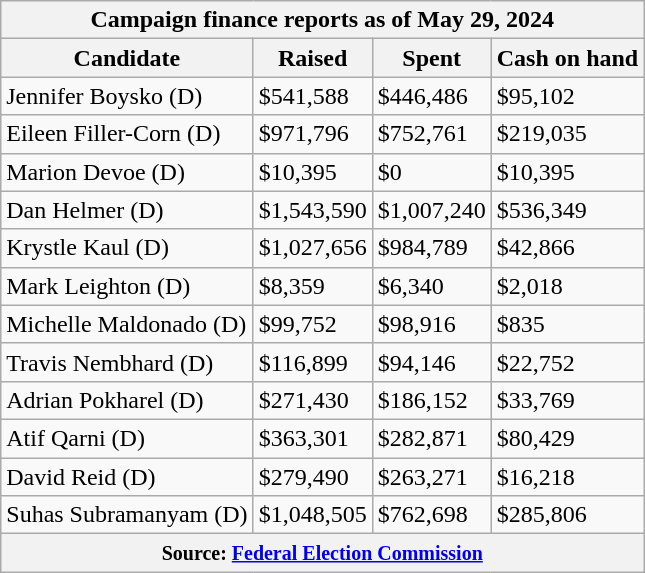<table class="wikitable sortable">
<tr>
<th colspan=4>Campaign finance reports as of May 29, 2024</th>
</tr>
<tr style="text-align:center;">
<th>Candidate</th>
<th>Raised</th>
<th>Spent</th>
<th>Cash on hand</th>
</tr>
<tr>
<td>Jennifer Boysko (D)</td>
<td>$541,588</td>
<td>$446,486</td>
<td>$95,102</td>
</tr>
<tr>
<td>Eileen Filler-Corn (D)</td>
<td>$971,796</td>
<td>$752,761</td>
<td>$219,035</td>
</tr>
<tr>
<td>Marion Devoe (D)</td>
<td>$10,395</td>
<td>$0</td>
<td>$10,395</td>
</tr>
<tr>
<td>Dan Helmer (D)</td>
<td>$1,543,590</td>
<td>$1,007,240</td>
<td>$536,349</td>
</tr>
<tr>
<td>Krystle Kaul (D)</td>
<td>$1,027,656</td>
<td>$984,789</td>
<td>$42,866</td>
</tr>
<tr>
<td>Mark Leighton (D)</td>
<td>$8,359</td>
<td>$6,340</td>
<td>$2,018</td>
</tr>
<tr>
<td>Michelle Maldonado (D)</td>
<td>$99,752</td>
<td>$98,916</td>
<td>$835</td>
</tr>
<tr>
<td>Travis Nembhard (D)</td>
<td>$116,899</td>
<td>$94,146</td>
<td>$22,752</td>
</tr>
<tr>
<td>Adrian Pokharel (D)</td>
<td>$271,430</td>
<td>$186,152</td>
<td>$33,769</td>
</tr>
<tr>
<td>Atif Qarni (D)</td>
<td>$363,301</td>
<td>$282,871</td>
<td>$80,429</td>
</tr>
<tr>
<td>David Reid (D)</td>
<td>$279,490</td>
<td>$263,271</td>
<td>$16,218</td>
</tr>
<tr>
<td>Suhas Subramanyam (D)</td>
<td>$1,048,505</td>
<td>$762,698</td>
<td>$285,806</td>
</tr>
<tr>
<th colspan="4"><small>Source: <a href='#'>Federal Election Commission</a></small></th>
</tr>
</table>
